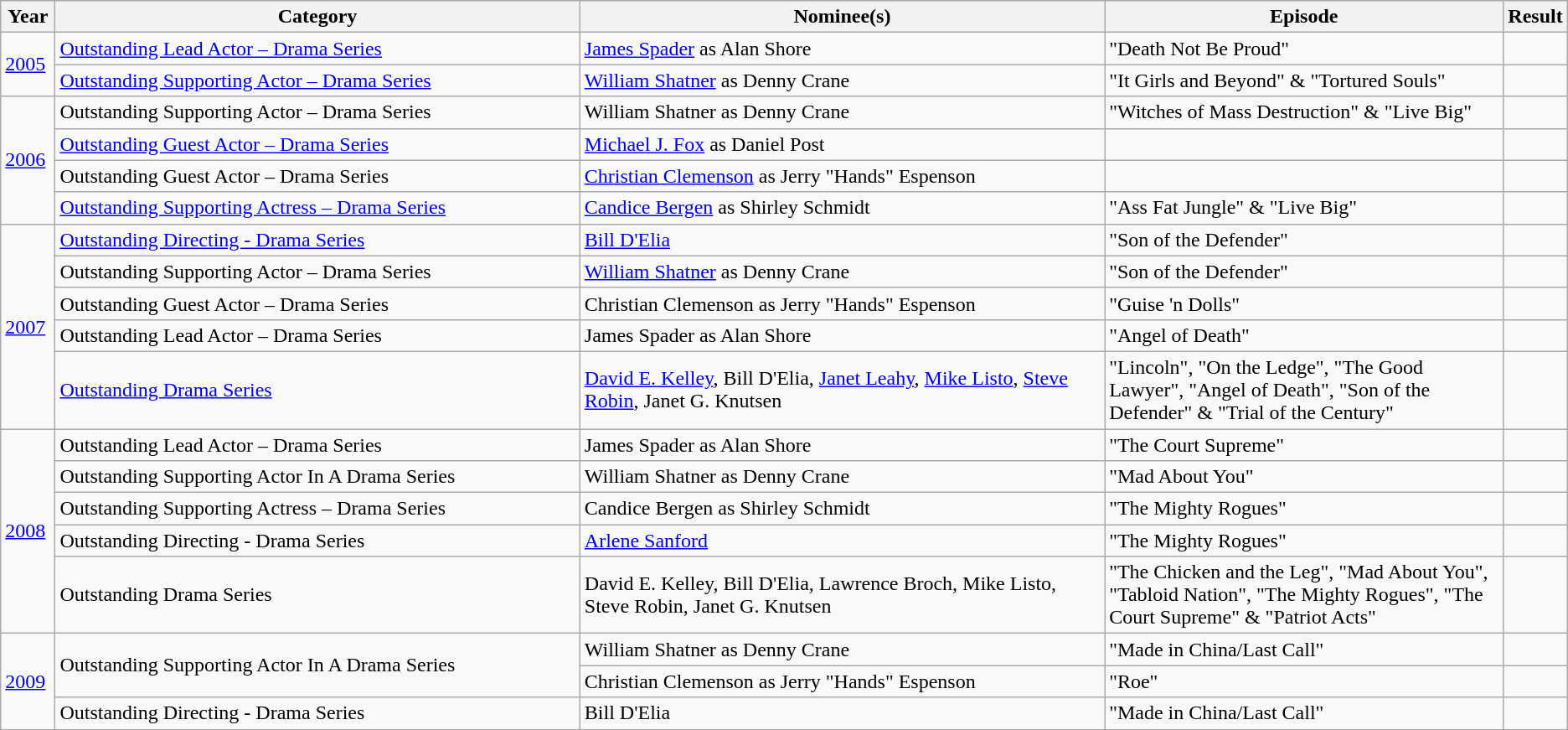<table class="wikitable">
<tr>
<th width="3.5%">Year</th>
<th width="35%">Category</th>
<th width="35%">Nominee(s)</th>
<th width="40%">Episode</th>
<th width="3.5%">Result</th>
</tr>
<tr>
<td rowspan=2><a href='#'>2005</a></td>
<td><a href='#'>Outstanding Lead Actor – Drama Series</a></td>
<td><a href='#'>James Spader</a> as Alan Shore</td>
<td>"Death Not Be Proud"</td>
<td></td>
</tr>
<tr>
<td><a href='#'>Outstanding Supporting Actor – Drama Series</a></td>
<td><a href='#'>William Shatner</a> as Denny Crane</td>
<td>"It Girls and Beyond" & "Tortured Souls"</td>
<td></td>
</tr>
<tr>
<td rowspan=4><a href='#'>2006</a></td>
<td>Outstanding Supporting Actor – Drama Series</td>
<td>William Shatner as Denny Crane</td>
<td>"Witches of Mass Destruction" & "Live Big"</td>
<td></td>
</tr>
<tr>
<td><a href='#'>Outstanding Guest Actor – Drama Series</a></td>
<td><a href='#'>Michael J. Fox</a> as Daniel Post</td>
<td></td>
<td></td>
</tr>
<tr>
<td>Outstanding Guest Actor – Drama Series</td>
<td><a href='#'>Christian Clemenson</a> as Jerry "Hands" Espenson</td>
<td></td>
<td></td>
</tr>
<tr>
<td><a href='#'>Outstanding Supporting Actress – Drama Series</a></td>
<td><a href='#'>Candice Bergen</a> as Shirley Schmidt</td>
<td>"Ass Fat Jungle" & "Live Big"</td>
<td></td>
</tr>
<tr>
<td rowspan=5><a href='#'>2007</a></td>
<td><a href='#'>Outstanding Directing - Drama Series</a></td>
<td><a href='#'>Bill D'Elia</a></td>
<td>"Son of the Defender"</td>
<td></td>
</tr>
<tr>
<td>Outstanding Supporting Actor – Drama Series</td>
<td><a href='#'>William Shatner</a> as Denny Crane</td>
<td>"Son of the Defender"</td>
<td></td>
</tr>
<tr>
<td>Outstanding Guest Actor – Drama Series</td>
<td>Christian Clemenson as Jerry "Hands" Espenson</td>
<td>"Guise 'n Dolls"</td>
<td></td>
</tr>
<tr>
<td>Outstanding Lead Actor – Drama Series</td>
<td>James Spader as Alan Shore</td>
<td>"Angel of Death"</td>
<td></td>
</tr>
<tr>
<td><a href='#'>Outstanding Drama Series</a></td>
<td><a href='#'>David E. Kelley</a>, Bill D'Elia, <a href='#'>Janet Leahy</a>, <a href='#'>Mike Listo</a>, <a href='#'>Steve Robin</a>, Janet G. Knutsen</td>
<td>"Lincoln", "On the Ledge", "The Good Lawyer", "Angel of Death", "Son of the Defender" & "Trial of the Century"</td>
<td></td>
</tr>
<tr>
<td rowspan=5><a href='#'>2008</a></td>
<td>Outstanding Lead Actor – Drama Series</td>
<td>James Spader as Alan Shore</td>
<td>"The Court Supreme"</td>
<td></td>
</tr>
<tr>
<td>Outstanding Supporting Actor In A Drama Series</td>
<td>William Shatner as Denny Crane</td>
<td>"Mad About You"</td>
<td></td>
</tr>
<tr>
<td>Outstanding Supporting Actress – Drama Series</td>
<td>Candice Bergen as Shirley Schmidt</td>
<td>"The Mighty Rogues"</td>
<td></td>
</tr>
<tr>
<td>Outstanding Directing - Drama Series</td>
<td><a href='#'>Arlene Sanford</a></td>
<td>"The Mighty Rogues"</td>
<td></td>
</tr>
<tr>
<td>Outstanding Drama Series</td>
<td>David E. Kelley, Bill D'Elia, Lawrence Broch, Mike Listo, Steve Robin, Janet G. Knutsen</td>
<td>"The Chicken and the Leg", "Mad About You", "Tabloid Nation", "The Mighty Rogues", "The Court Supreme" & "Patriot Acts"</td>
<td></td>
</tr>
<tr>
<td rowspan=3><a href='#'>2009</a></td>
<td rowspan=2>Outstanding Supporting Actor In A Drama Series</td>
<td>William Shatner as Denny Crane</td>
<td>"Made in China/Last Call"</td>
<td></td>
</tr>
<tr>
<td>Christian Clemenson as Jerry "Hands" Espenson</td>
<td>"Roe"</td>
<td></td>
</tr>
<tr>
<td>Outstanding Directing - Drama Series</td>
<td>Bill D'Elia</td>
<td>"Made in China/Last Call"</td>
<td></td>
</tr>
<tr>
</tr>
</table>
